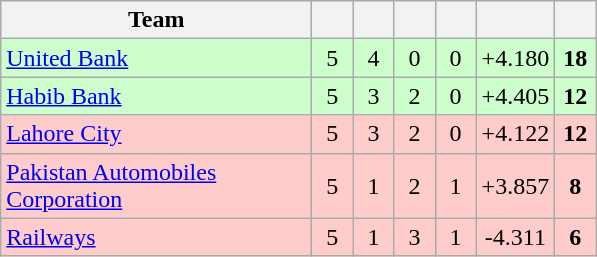<table class="wikitable sortable" style="text-align:center";"font-size:95%">
<tr>
<th style="width:200px;">Team</th>
<th style="width:20px;"></th>
<th style="width:20px;"></th>
<th style="width:20px;"></th>
<th style="width:20px;"></th>
<th style="width:45px;"></th>
<th style="width:20px;"></th>
</tr>
<tr bgcolor="#ccffcc">
<td style="text-align:left"><a href='#'>United Bank</a></td>
<td>5</td>
<td>4</td>
<td>0</td>
<td>0</td>
<td>+4.180</td>
<td><strong>18</strong></td>
</tr>
<tr bgcolor="#ccffcc">
<td style="text-align:left"><a href='#'>Habib Bank</a></td>
<td>5</td>
<td>3</td>
<td>2</td>
<td>0</td>
<td>+4.405</td>
<td><strong>12</strong></td>
</tr>
<tr bgcolor="#ffcccc">
<td style="text-align:left"><a href='#'>Lahore City</a></td>
<td>5</td>
<td>3</td>
<td>2</td>
<td>0</td>
<td>+4.122</td>
<td><strong>12</strong></td>
</tr>
<tr bgcolor="#ffcccc">
<td style="text-align:left"><a href='#'>Pakistan Automobiles Corporation</a></td>
<td>5</td>
<td>1</td>
<td>2</td>
<td>1</td>
<td>+3.857</td>
<td><strong>8</strong></td>
</tr>
<tr bgcolor="#ffcccc">
<td style="text-align:left"><a href='#'>Railways</a></td>
<td>5</td>
<td>1</td>
<td>3</td>
<td>1</td>
<td>-4.311</td>
<td><strong>6</strong></td>
</tr>
</table>
